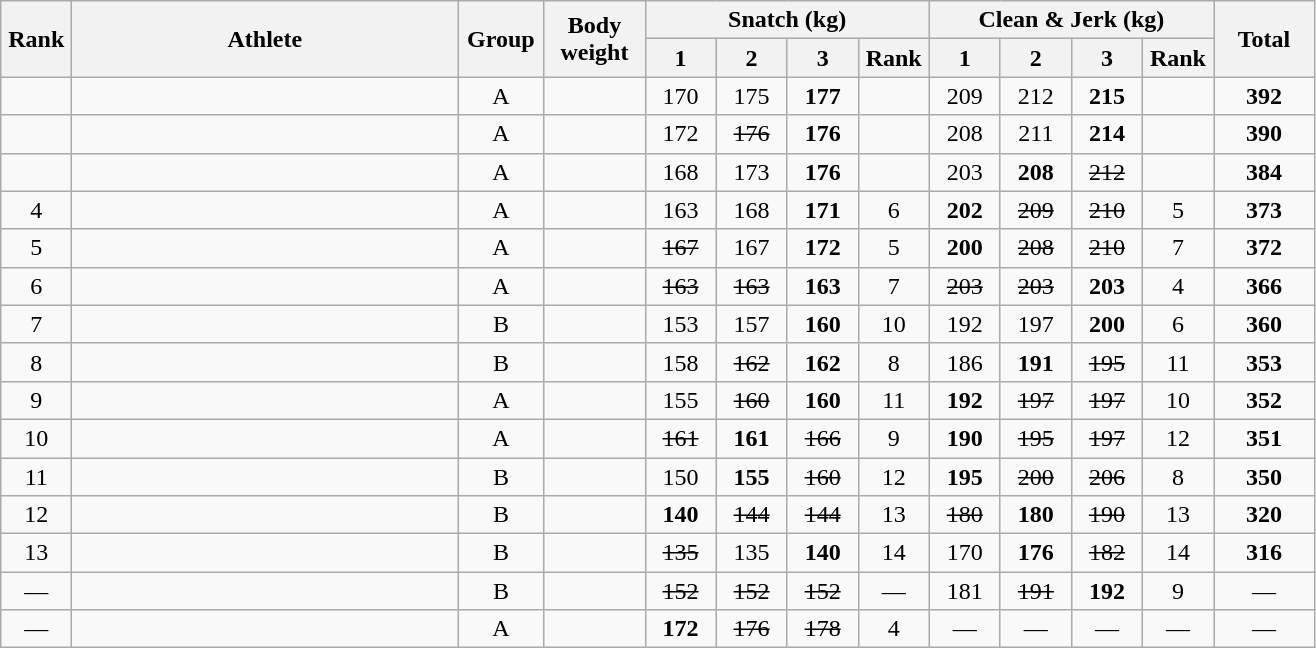<table class = "wikitable" style="text-align:center;">
<tr>
<th rowspan=2 width=40>Rank</th>
<th rowspan=2 width=250>Athlete</th>
<th rowspan=2 width=50>Group</th>
<th rowspan=2 width=60>Body weight</th>
<th colspan=4>Snatch (kg)</th>
<th colspan=4>Clean & Jerk (kg)</th>
<th rowspan=2 width=60>Total</th>
</tr>
<tr>
<th width=40>1</th>
<th width=40>2</th>
<th width=40>3</th>
<th width=40>Rank</th>
<th width=40>1</th>
<th width=40>2</th>
<th width=40>3</th>
<th width=40>Rank</th>
</tr>
<tr>
<td></td>
<td align=left></td>
<td>A</td>
<td></td>
<td>170</td>
<td>175</td>
<td><strong>177</strong></td>
<td></td>
<td>209</td>
<td>212</td>
<td><strong>215</strong></td>
<td></td>
<td><strong>392</strong></td>
</tr>
<tr>
<td></td>
<td align=left></td>
<td>A</td>
<td></td>
<td>172</td>
<td><s>176</s></td>
<td><strong>176</strong></td>
<td></td>
<td>208</td>
<td>211</td>
<td><strong>214</strong></td>
<td></td>
<td><strong>390</strong></td>
</tr>
<tr>
<td></td>
<td align=left></td>
<td>A</td>
<td></td>
<td>168</td>
<td>173</td>
<td><strong>176</strong></td>
<td></td>
<td>203</td>
<td><strong>208</strong></td>
<td><s>212</s></td>
<td></td>
<td><strong>384</strong></td>
</tr>
<tr>
<td>4</td>
<td align=left></td>
<td>A</td>
<td></td>
<td>163</td>
<td>168</td>
<td><strong>171</strong></td>
<td>6</td>
<td><strong>202</strong></td>
<td><s>209</s></td>
<td><s>210</s></td>
<td>5</td>
<td><strong>373</strong></td>
</tr>
<tr>
<td>5</td>
<td align=left></td>
<td>A</td>
<td></td>
<td><s>167</s></td>
<td>167</td>
<td><strong>172</strong></td>
<td>5</td>
<td><strong>200</strong></td>
<td><s>208</s></td>
<td><s>210</s></td>
<td>7</td>
<td><strong>372</strong></td>
</tr>
<tr>
<td>6</td>
<td align=left></td>
<td>A</td>
<td></td>
<td><s>163</s></td>
<td><s>163</s></td>
<td><strong>163</strong></td>
<td>7</td>
<td><s>203</s></td>
<td><s>203</s></td>
<td><strong>203</strong></td>
<td>4</td>
<td><strong>366</strong></td>
</tr>
<tr>
<td>7</td>
<td align=left></td>
<td>B</td>
<td></td>
<td>153</td>
<td>157</td>
<td><strong>160</strong></td>
<td>10</td>
<td>192</td>
<td>197</td>
<td><strong>200</strong></td>
<td>6</td>
<td><strong>360</strong></td>
</tr>
<tr>
<td>8</td>
<td align=left></td>
<td>B</td>
<td></td>
<td>158</td>
<td><s>162</s></td>
<td><strong>162</strong></td>
<td>8</td>
<td>186</td>
<td><strong>191</strong></td>
<td><s>195</s></td>
<td>11</td>
<td><strong>353</strong></td>
</tr>
<tr>
<td>9</td>
<td align=left></td>
<td>A</td>
<td></td>
<td>155</td>
<td><s>160</s></td>
<td><strong>160</strong></td>
<td>11</td>
<td><strong>192</strong></td>
<td><s>197</s></td>
<td><s>197</s></td>
<td>10</td>
<td><strong>352</strong></td>
</tr>
<tr>
<td>10</td>
<td align=left></td>
<td>A</td>
<td></td>
<td><s>161</s></td>
<td><strong>161</strong></td>
<td><s>166</s></td>
<td>9</td>
<td><strong>190</strong></td>
<td><s>195</s></td>
<td><s>197</s></td>
<td>12</td>
<td><strong>351</strong></td>
</tr>
<tr>
<td>11</td>
<td align=left></td>
<td>B</td>
<td></td>
<td>150</td>
<td><strong>155</strong></td>
<td><s>160</s></td>
<td>12</td>
<td><strong>195</strong></td>
<td><s>200</s></td>
<td><s>206</s></td>
<td>8</td>
<td><strong>350</strong></td>
</tr>
<tr>
<td>12</td>
<td align=left></td>
<td>B</td>
<td></td>
<td><strong>140</strong></td>
<td><s>144</s></td>
<td><s>144</s></td>
<td>13</td>
<td><s>180</s></td>
<td><strong>180</strong></td>
<td><s>190</s></td>
<td>13</td>
<td><strong>320</strong></td>
</tr>
<tr>
<td>13</td>
<td align=left></td>
<td>B</td>
<td></td>
<td><s>135</s></td>
<td>135</td>
<td><strong>140</strong></td>
<td>14</td>
<td>170</td>
<td><strong>176</strong></td>
<td><s>182</s></td>
<td>14</td>
<td><strong>316</strong></td>
</tr>
<tr>
<td>—</td>
<td align=left></td>
<td>B</td>
<td></td>
<td><s>152</s></td>
<td><s>152</s></td>
<td><s>152</s></td>
<td>—</td>
<td>181</td>
<td><s>191</s></td>
<td><strong>192</strong></td>
<td>9</td>
<td>—</td>
</tr>
<tr>
<td>—</td>
<td align=left></td>
<td>A</td>
<td></td>
<td><strong>172</strong></td>
<td><s>176</s></td>
<td><s>178</s></td>
<td>4</td>
<td>—</td>
<td>—</td>
<td>—</td>
<td>—</td>
<td>—</td>
</tr>
</table>
